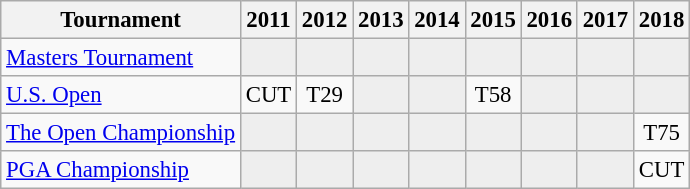<table class="wikitable" style="font-size:95%;text-align:center;">
<tr>
<th>Tournament</th>
<th>2011</th>
<th>2012</th>
<th>2013</th>
<th>2014</th>
<th>2015</th>
<th>2016</th>
<th>2017</th>
<th>2018</th>
</tr>
<tr>
<td align=left><a href='#'>Masters Tournament</a></td>
<td style="background:#eeeeee;"></td>
<td style="background:#eeeeee;"></td>
<td style="background:#eeeeee;"></td>
<td style="background:#eeeeee;"></td>
<td style="background:#eeeeee;"></td>
<td style="background:#eeeeee;"></td>
<td style="background:#eeeeee;"></td>
<td style="background:#eeeeee;"></td>
</tr>
<tr>
<td align=left><a href='#'>U.S. Open</a></td>
<td>CUT</td>
<td>T29</td>
<td style="background:#eeeeee;"></td>
<td style="background:#eeeeee;"></td>
<td>T58</td>
<td style="background:#eeeeee;"></td>
<td style="background:#eeeeee;"></td>
<td style="background:#eeeeee;"></td>
</tr>
<tr>
<td align=left><a href='#'>The Open Championship</a></td>
<td style="background:#eeeeee;"></td>
<td style="background:#eeeeee;"></td>
<td style="background:#eeeeee;"></td>
<td style="background:#eeeeee;"></td>
<td style="background:#eeeeee;"></td>
<td style="background:#eeeeee;"></td>
<td style="background:#eeeeee;"></td>
<td>T75</td>
</tr>
<tr>
<td align=left><a href='#'>PGA Championship</a></td>
<td style="background:#eeeeee;"></td>
<td style="background:#eeeeee;"></td>
<td style="background:#eeeeee;"></td>
<td style="background:#eeeeee;"></td>
<td style="background:#eeeeee;"></td>
<td style="background:#eeeeee;"></td>
<td style="background:#eeeeee;"></td>
<td>CUT</td>
</tr>
</table>
